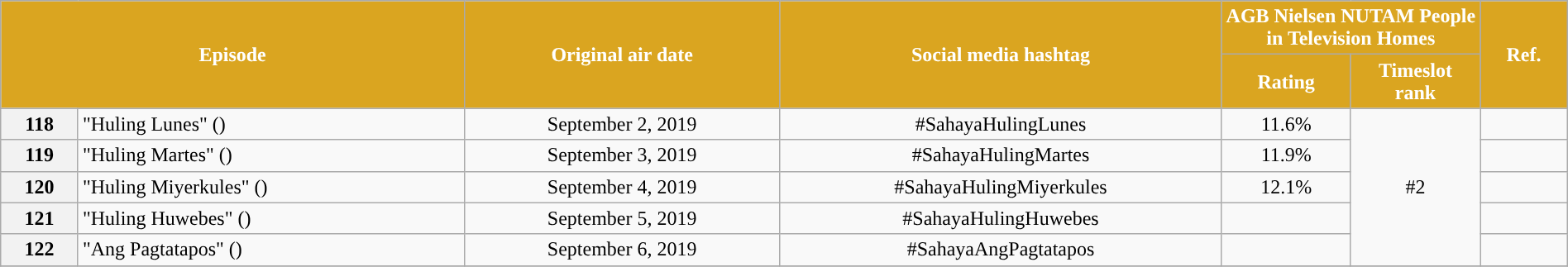<table class="wikitable" style="text-align:center; font-size:100%; line-height:18px;" width="100%">
<tr>
<th style="background-color:#DAA520; color:#ffffff;" colspan="2" rowspan="2">Episode</th>
<th style="background-color:#DAA520; color:white" rowspan="2">Original air date</th>
<th style="background-color:#DAA520; color:white" rowspan="2">Social media hashtag</th>
<th style="background-color:#DAA520; color:#ffffff;" colspan="2">AGB Nielsen NUTAM People in Television Homes</th>
<th style="background-color:#DAA520; color:#ffffff;" rowspan="2">Ref.</th>
</tr>
<tr>
<th style="background-color:#DAA520; width:75px; color:#ffffff;">Rating</th>
<th style="background-color:#DAA520; width:75px; color:#ffffff;">Timeslot<br>rank</th>
</tr>
<tr>
<th>118</th>
<td style="text-align: left;">"Huling Lunes" ()</td>
<td>September 2, 2019</td>
<td>#SahayaHulingLunes</td>
<td>11.6%</td>
<td rowspan="5">#2</td>
<td></td>
</tr>
<tr>
<th>119</th>
<td style="text-align: left;">"Huling Martes" ()</td>
<td>September 3, 2019</td>
<td>#SahayaHulingMartes</td>
<td>11.9%</td>
<td></td>
</tr>
<tr>
<th>120</th>
<td style="text-align: left;">"Huling Miyerkules" ()</td>
<td>September 4, 2019</td>
<td>#SahayaHulingMiyerkules</td>
<td>12.1%</td>
<td></td>
</tr>
<tr>
<th>121</th>
<td style="text-align: left;">"Huling Huwebes" ()</td>
<td>September 5, 2019</td>
<td>#SahayaHulingHuwebes</td>
<td></td>
<td></td>
</tr>
<tr>
<th>122</th>
<td style="text-align: left;">"Ang Pagtatapos" ()</td>
<td>September 6, 2019</td>
<td>#SahayaAngPagtatapos</td>
<td></td>
<td></td>
</tr>
<tr>
</tr>
</table>
